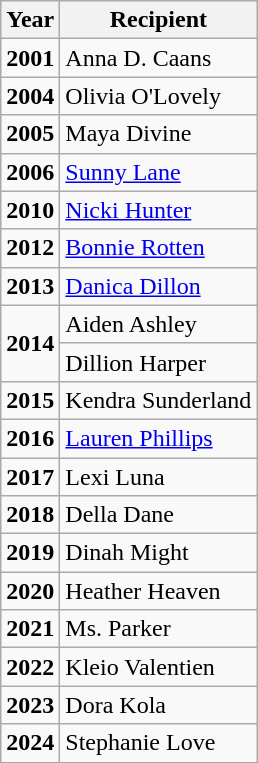<table class="wikitable">
<tr>
<th>Year</th>
<th>Recipient</th>
</tr>
<tr>
<td><strong>2001</strong></td>
<td>Anna D. Caans</td>
</tr>
<tr>
<td><strong>2004</strong></td>
<td>Olivia O'Lovely</td>
</tr>
<tr>
<td><strong>2005</strong></td>
<td>Maya Divine</td>
</tr>
<tr>
<td><strong>2006</strong></td>
<td><a href='#'>Sunny Lane</a></td>
</tr>
<tr>
<td><strong>2010</strong></td>
<td><a href='#'>Nicki Hunter</a></td>
</tr>
<tr>
<td><strong>2012</strong></td>
<td><a href='#'>Bonnie Rotten</a></td>
</tr>
<tr>
<td><strong>2013</strong></td>
<td><a href='#'>Danica Dillon</a></td>
</tr>
<tr>
<td rowspan="2"><strong>2014</strong></td>
<td>Aiden Ashley</td>
</tr>
<tr>
<td>Dillion Harper</td>
</tr>
<tr>
<td><strong>2015</strong></td>
<td>Kendra Sunderland</td>
</tr>
<tr>
<td><strong>2016</strong></td>
<td><a href='#'>Lauren Phillips</a></td>
</tr>
<tr>
<td><strong>2017</strong></td>
<td>Lexi Luna</td>
</tr>
<tr>
<td><strong>2018</strong></td>
<td>Della Dane</td>
</tr>
<tr>
<td><strong>2019</strong></td>
<td>Dinah Might</td>
</tr>
<tr>
<td><strong>2020</strong></td>
<td>Heather Heaven</td>
</tr>
<tr>
<td><strong>2021</strong></td>
<td>Ms. Parker</td>
</tr>
<tr>
<td><strong>2022</strong></td>
<td>Kleio Valentien</td>
</tr>
<tr>
<td><strong>2023</strong></td>
<td>Dora Kola</td>
</tr>
<tr>
<td><strong>2024</strong></td>
<td>Stephanie Love</td>
</tr>
</table>
